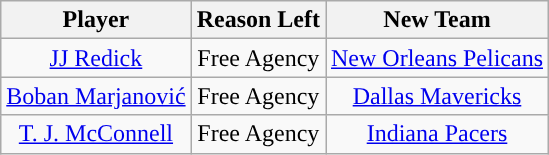<table class="wikitable sortable sortable" style="text-align:center;">
<tr>
<th>Player</th>
<th>Reason Left</th>
<th>New Team</th>
</tr>
<tr>
<td><a href='#'>JJ Redick</a></td>
<td>Free Agency</td>
<td><a href='#'>New Orleans Pelicans</a></td>
</tr>
<tr>
<td><a href='#'>Boban Marjanović</a></td>
<td>Free Agency</td>
<td><a href='#'>Dallas Mavericks</a></td>
</tr>
<tr>
<td><a href='#'>T. J. McConnell</a></td>
<td>Free Agency</td>
<td><a href='#'>Indiana Pacers</a></td>
</tr>
</table>
